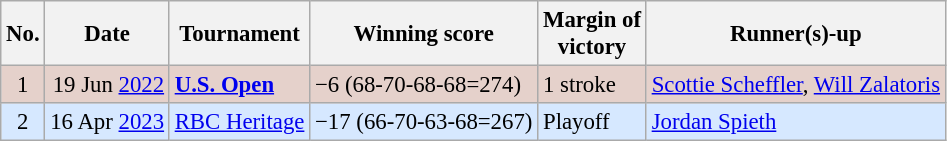<table class="wikitable" style="font-size:95%;">
<tr>
<th>No.</th>
<th>Date</th>
<th>Tournament</th>
<th>Winning score</th>
<th>Margin of<br>victory</th>
<th>Runner(s)-up</th>
</tr>
<tr style="background:#e5d1cb;">
<td align=center>1</td>
<td align=right>19 Jun <a href='#'>2022</a></td>
<td><strong><a href='#'>U.S. Open</a></strong></td>
<td>−6 (68-70-68-68=274)</td>
<td>1 stroke</td>
<td> <a href='#'>Scottie Scheffler</a>,  <a href='#'>Will Zalatoris</a></td>
</tr>
<tr style="background:#D6E8FF;">
<td align=center>2</td>
<td align=right>16 Apr <a href='#'>2023</a></td>
<td><a href='#'>RBC Heritage</a></td>
<td>−17 (66-70-63-68=267)</td>
<td>Playoff</td>
<td> <a href='#'>Jordan Spieth</a></td>
</tr>
</table>
